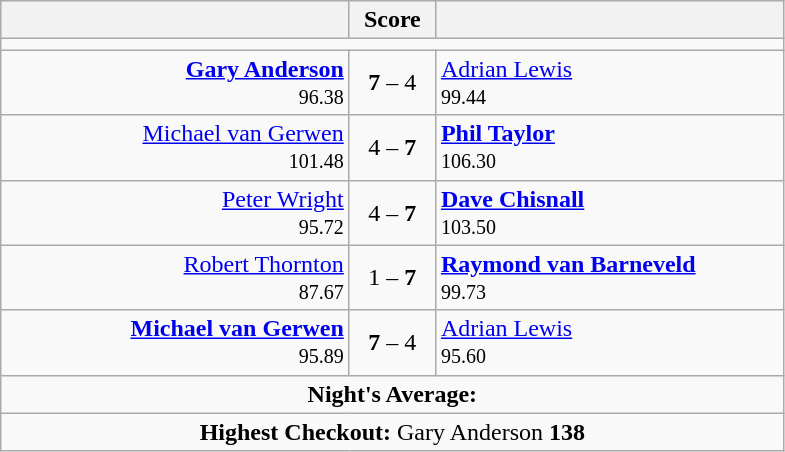<table class=wikitable style="text-align:center">
<tr>
<th width=225></th>
<th width=50>Score</th>
<th width=225></th>
</tr>
<tr align=centre>
<td colspan="3"></td>
</tr>
<tr align=left>
<td align=right><strong><a href='#'>Gary Anderson</a></strong>  <br><small><span>96.38</span></small></td>
<td align=center><strong>7</strong> – 4</td>
<td> <a href='#'>Adrian Lewis</a> <br><small><span>99.44</span></small></td>
</tr>
<tr align=left>
<td align=right><a href='#'>Michael van Gerwen</a>  <br><small><span>101.48</span></small></td>
<td align=center>4 – <strong>7</strong></td>
<td> <strong><a href='#'>Phil Taylor</a></strong> <br><small><span>106.30</span></small></td>
</tr>
<tr align=left>
<td align=right><a href='#'>Peter Wright</a>  <br><small><span>95.72</span></small></td>
<td align=center>4 – <strong>7</strong></td>
<td> <strong><a href='#'>Dave Chisnall</a></strong> <br><small><span>103.50</span></small></td>
</tr>
<tr align=left>
<td align=right><a href='#'>Robert Thornton</a>  <br><small><span>87.67</span></small></td>
<td align=center>1 – <strong>7</strong></td>
<td> <strong><a href='#'>Raymond van Barneveld</a></strong> <br><small><span>99.73</span></small></td>
</tr>
<tr align=left>
<td align=right><strong><a href='#'>Michael van Gerwen</a></strong>  <br><small><span>95.89</span></small></td>
<td align=center><strong>7</strong> – 4</td>
<td> <a href='#'>Adrian Lewis</a> <br><small><span>95.60</span></small></td>
</tr>
<tr align=center>
<td colspan="3"><strong>Night's Average:</strong> </td>
</tr>
<tr align=center>
<td colspan="3"><strong>Highest Checkout:</strong> Gary Anderson <strong>138</strong></td>
</tr>
</table>
